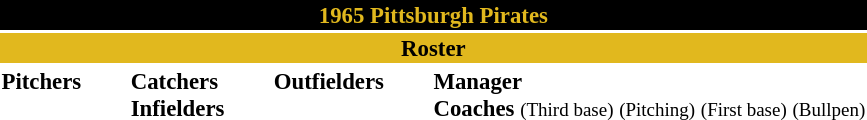<table class="toccolours" style="font-size: 95%;">
<tr>
<th colspan="10" style="background-color: black; color: #e1b81e; text-align: center;">1965 Pittsburgh Pirates</th>
</tr>
<tr>
<td colspan="10" style="background-color: #e1b81e; color: black; text-align: center;"><strong>Roster</strong></td>
</tr>
<tr>
<td valign="top"><strong>Pitchers</strong><br>











</td>
<td width="25px"></td>
<td valign="top"><strong>Catchers</strong><br>




<strong>Infielders</strong>







</td>
<td width="25px"></td>
<td valign="top"><strong>Outfielders</strong><br>





</td>
<td width="25px"></td>
<td valign="top"><strong>Manager</strong><br>
<strong>Coaches</strong>
 <small>(Third base)</small>
 <small>(Pitching)</small>
 <small>(First base)</small>
 <small>(Bullpen)</small></td>
</tr>
</table>
